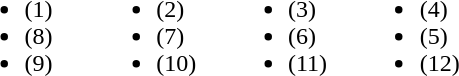<table>
<tr>
<td valign="top" width=20%><br><ul><li> (1)</li><li> (8)</li><li> (9)</li></ul></td>
<td valign="top" width=20%><br><ul><li> (2)</li><li> (7)</li><li> (10)</li></ul></td>
<td valign="top" width=20%><br><ul><li> (3)</li><li> (6)</li><li> (11)</li></ul></td>
<td valign="top" width=20%><br><ul><li> (4)</li><li> (5)</li><li> (12)</li></ul></td>
</tr>
</table>
